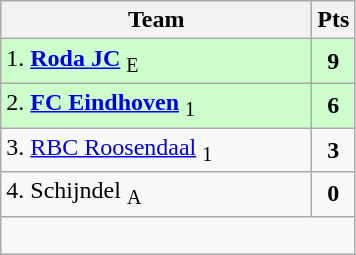<table class="wikitable" style="text-align:center; float:left; margin-right:1em;">
<tr>
<th style="width:200px">Team</th>
<th width=20>Pts</th>
</tr>
<tr bgcolor=ccffcc>
<td align=left>1. <strong><a href='#'>Roda JC</a></strong> <sub>E</sub></td>
<td><strong>9</strong></td>
</tr>
<tr bgcolor=ccffcc>
<td align=left>2. <strong><a href='#'>FC Eindhoven</a></strong> <sub>1</sub></td>
<td><strong>6</strong></td>
</tr>
<tr>
<td align=left>3. <a href='#'>RBC Roosendaal</a> <sub>1</sub></td>
<td><strong>3</strong></td>
</tr>
<tr>
<td align=left>4. Schijndel <sub>A</sub></td>
<td><strong>0</strong></td>
</tr>
<tr>
<td colspan=2> </td>
</tr>
</table>
